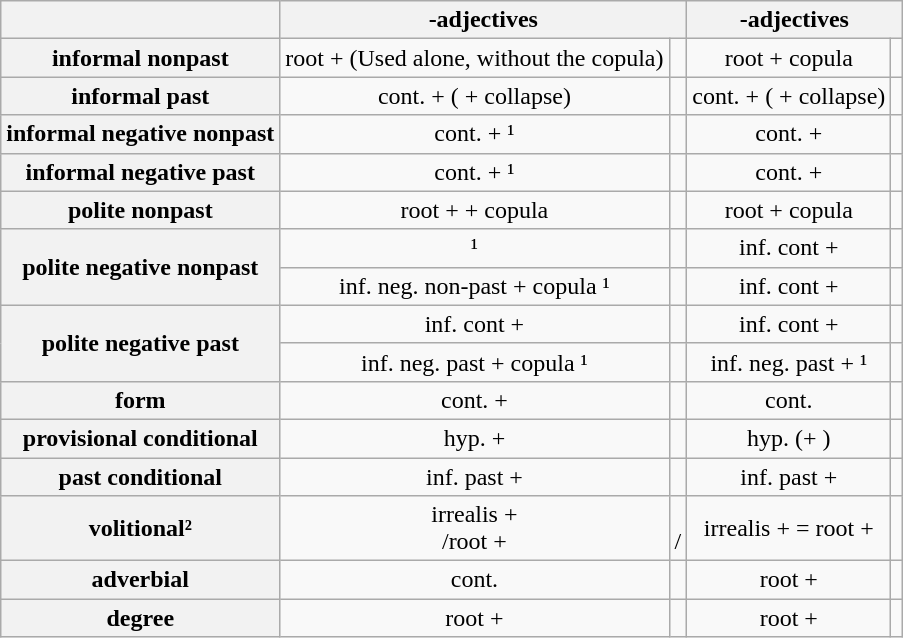<table class="wikitable" style="text-align:center">
<tr>
<th> </th>
<th colspan="2">-adjectives</th>
<th colspan="2">-adjectives</th>
</tr>
<tr>
<th>informal nonpast</th>
<td>root + (Used alone, without the copula)</td>
<td></td>
<td>root + copula </td>
<td></td>
</tr>
<tr>
<th>informal past</th>
<td>cont. + ( +  collapse)</td>
<td></td>
<td>cont. + ( +  collapse)</td>
<td></td>
</tr>
<tr>
<th>informal negative nonpast</th>
<td>cont. + ¹</td>
<td></td>
<td>cont. + </td>
<td></td>
</tr>
<tr>
<th>informal negative past</th>
<td>cont. + ¹</td>
<td></td>
<td>cont. + </td>
<td></td>
</tr>
<tr>
<th>polite nonpast</th>
<td>root +  + copula </td>
<td></td>
<td>root + copula </td>
<td></td>
</tr>
<tr>
<th rowspan="2">polite negative nonpast</th>
<td inf. cont +>¹</td>
<td></td>
<td>inf. cont + </td>
<td></td>
</tr>
<tr>
<td>inf. neg. non-past + copula ¹</td>
<td></td>
<td>inf. cont + </td>
<td></td>
</tr>
<tr>
<th rowspan="2">polite negative past</th>
<td>inf. cont + </td>
<td></td>
<td>inf. cont + </td>
<td></td>
</tr>
<tr>
<td>inf. neg. past + copula ¹</td>
<td></td>
<td>inf. neg. past + ¹</td>
<td></td>
</tr>
<tr>
<th> form</th>
<td>cont. + </td>
<td></td>
<td>cont.</td>
<td></td>
</tr>
<tr>
<th>provisional conditional</th>
<td>hyp. + </td>
<td></td>
<td>hyp. (+ )</td>
<td></td>
</tr>
<tr>
<th>past conditional</th>
<td>inf. past + </td>
<td></td>
<td>inf. past + </td>
<td></td>
</tr>
<tr>
<th>volitional²</th>
<td>irrealis + <br>/root + </td>
<td><br>/ </td>
<td>irrealis + = root + </td>
<td></td>
</tr>
<tr>
<th>adverbial</th>
<td>cont.</td>
<td></td>
<td>root + </td>
<td></td>
</tr>
<tr>
<th>degree </th>
<td>root + </td>
<td></td>
<td>root + </td>
<td></td>
</tr>
</table>
